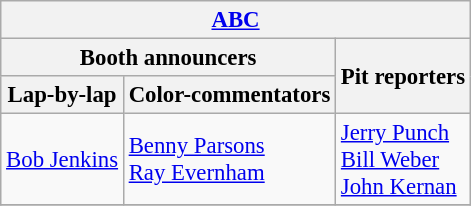<table class="wikitable" style="font-size: 95%">
<tr>
<th colspan=3><a href='#'>ABC</a></th>
</tr>
<tr>
<th colspan=2>Booth announcers</th>
<th rowspan=2>Pit reporters</th>
</tr>
<tr>
<th><strong>Lap-by-lap</strong></th>
<th><strong>Color-commentators</strong></th>
</tr>
<tr>
<td><a href='#'>Bob Jenkins</a></td>
<td><a href='#'>Benny Parsons</a> <br> <a href='#'>Ray Evernham</a></td>
<td><a href='#'>Jerry Punch</a> <br> <a href='#'>Bill Weber</a> <br> <a href='#'>John Kernan</a></td>
</tr>
<tr>
</tr>
</table>
